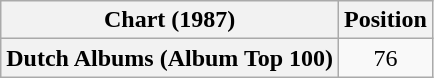<table class="wikitable plainrowheaders" style="text-align:center">
<tr>
<th scope="col">Chart (1987)</th>
<th scope="col">Position</th>
</tr>
<tr>
<th scope="row">Dutch Albums (Album Top 100)</th>
<td>76</td>
</tr>
</table>
